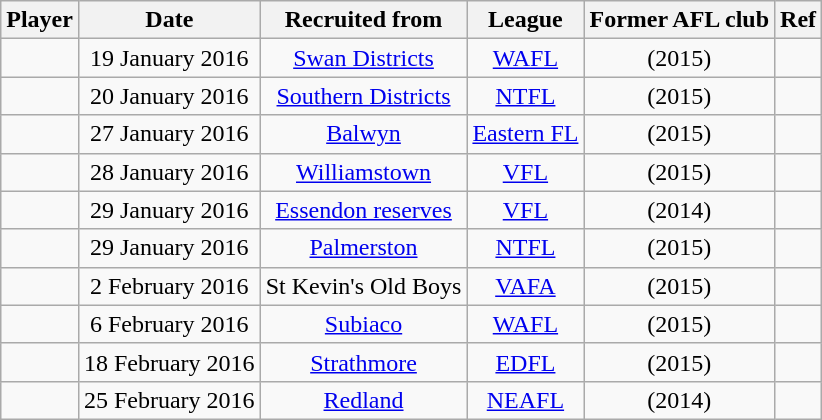<table class="wikitable plainrowheaders sortable" style="text-align:center;">
<tr>
<th scope="col">Player</th>
<th scope="col">Date</th>
<th scope="col">Recruited from</th>
<th scope="col">League</th>
<th scope="col">Former AFL club</th>
<th scope="col" class="unsortable">Ref</th>
</tr>
<tr>
<td></td>
<td>19 January 2016</td>
<td><a href='#'>Swan Districts</a></td>
<td><a href='#'>WAFL</a></td>
<td> (2015)</td>
<td></td>
</tr>
<tr>
<td></td>
<td>20 January 2016</td>
<td><a href='#'>Southern Districts</a></td>
<td><a href='#'>NTFL</a></td>
<td> (2015)</td>
<td></td>
</tr>
<tr>
<td></td>
<td>27 January 2016</td>
<td><a href='#'>Balwyn</a></td>
<td><a href='#'>Eastern FL</a></td>
<td> (2015)</td>
<td></td>
</tr>
<tr>
<td></td>
<td>28 January 2016</td>
<td><a href='#'>Williamstown</a></td>
<td><a href='#'>VFL</a></td>
<td> (2015)</td>
<td></td>
</tr>
<tr>
<td></td>
<td>29 January 2016</td>
<td><a href='#'>Essendon reserves</a></td>
<td><a href='#'>VFL</a></td>
<td> (2014)</td>
<td></td>
</tr>
<tr>
<td></td>
<td>29 January 2016</td>
<td><a href='#'>Palmerston</a></td>
<td><a href='#'>NTFL</a></td>
<td> (2015)</td>
<td></td>
</tr>
<tr>
<td></td>
<td>2 February 2016</td>
<td>St Kevin's Old Boys</td>
<td><a href='#'>VAFA</a></td>
<td> (2015)</td>
<td></td>
</tr>
<tr>
<td></td>
<td>6 February 2016</td>
<td><a href='#'>Subiaco</a></td>
<td><a href='#'>WAFL</a></td>
<td> (2015)</td>
<td></td>
</tr>
<tr>
<td></td>
<td>18 February 2016</td>
<td><a href='#'>Strathmore</a></td>
<td><a href='#'>EDFL</a></td>
<td> (2015)</td>
<td></td>
</tr>
<tr>
<td></td>
<td>25 February 2016</td>
<td><a href='#'>Redland</a></td>
<td><a href='#'>NEAFL</a></td>
<td> (2014)</td>
<td></td>
</tr>
</table>
